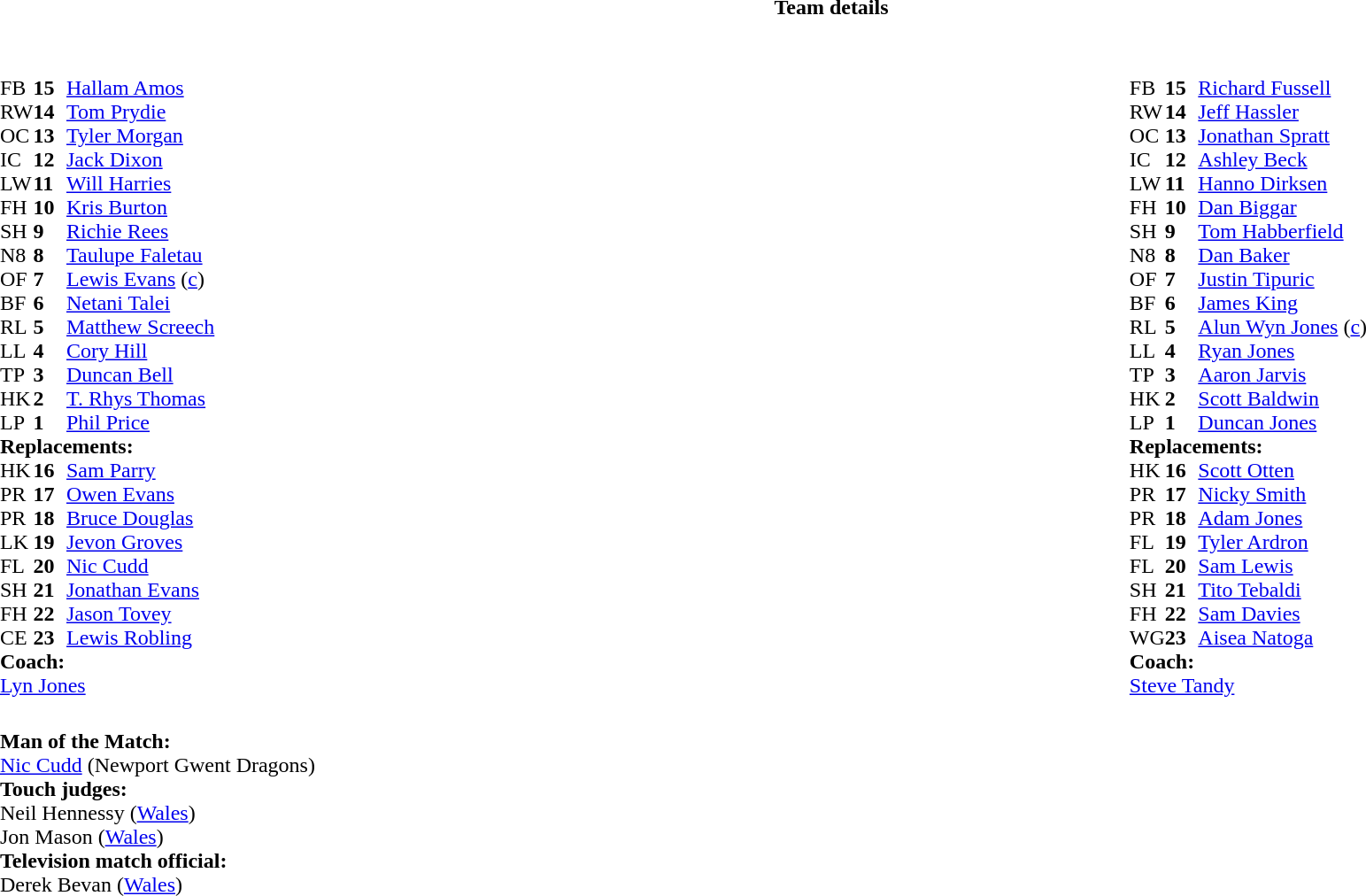<table border="0" width="100%" class="collapsible collapsed">
<tr>
<th>Team details</th>
</tr>
<tr>
<td><br><table width="100%">
<tr>
<td valign="top" width="50%"><br><table style="font-size: 100%" cellspacing="0" cellpadding="0">
<tr>
<th width="25"></th>
<th width="25"></th>
</tr>
<tr>
<td>FB</td>
<td><strong>15</strong></td>
<td> <a href='#'>Hallam Amos</a></td>
</tr>
<tr>
<td>RW</td>
<td><strong>14</strong></td>
<td> <a href='#'>Tom Prydie</a></td>
</tr>
<tr>
<td>OC</td>
<td><strong>13</strong></td>
<td> <a href='#'>Tyler Morgan</a></td>
<td></td>
</tr>
<tr>
<td>IC</td>
<td><strong>12</strong></td>
<td> <a href='#'>Jack Dixon</a></td>
</tr>
<tr>
<td>LW</td>
<td><strong>11</strong></td>
<td> <a href='#'>Will Harries</a></td>
</tr>
<tr>
<td>FH</td>
<td><strong>10</strong></td>
<td> <a href='#'>Kris Burton</a></td>
<td></td>
<td></td>
<td></td>
</tr>
<tr>
<td>SH</td>
<td><strong>9</strong></td>
<td> <a href='#'>Richie Rees</a></td>
<td></td>
<td></td>
</tr>
<tr>
<td>N8</td>
<td><strong>8</strong></td>
<td> <a href='#'>Taulupe Faletau</a></td>
</tr>
<tr>
<td>OF</td>
<td><strong>7</strong></td>
<td> <a href='#'>Lewis Evans</a> (<a href='#'>c</a>)</td>
<td></td>
<td></td>
</tr>
<tr>
<td>BF</td>
<td><strong>6</strong></td>
<td> <a href='#'>Netani Talei</a></td>
<td></td>
<td></td>
</tr>
<tr>
<td>RL</td>
<td><strong>5</strong></td>
<td> <a href='#'>Matthew Screech</a></td>
</tr>
<tr>
<td>LL</td>
<td><strong>4</strong></td>
<td> <a href='#'>Cory Hill</a></td>
<td></td>
<td></td>
</tr>
<tr>
<td>TP</td>
<td><strong>3</strong></td>
<td> <a href='#'>Duncan Bell</a></td>
<td></td>
<td></td>
</tr>
<tr>
<td>HK</td>
<td><strong>2</strong></td>
<td> <a href='#'>T. Rhys Thomas</a></td>
<td></td>
<td></td>
</tr>
<tr>
<td>LP</td>
<td><strong>1</strong></td>
<td> <a href='#'>Phil Price</a></td>
<td></td>
<td></td>
</tr>
<tr>
<td colspan=3><strong>Replacements:</strong></td>
</tr>
<tr>
<td>HK</td>
<td><strong>16</strong></td>
<td> <a href='#'>Sam Parry</a></td>
<td></td>
<td></td>
</tr>
<tr>
<td>PR</td>
<td><strong>17</strong></td>
<td> <a href='#'>Owen Evans</a></td>
<td></td>
<td></td>
</tr>
<tr>
<td>PR</td>
<td><strong>18</strong></td>
<td> <a href='#'>Bruce Douglas</a></td>
<td></td>
<td></td>
</tr>
<tr>
<td>LK</td>
<td><strong>19</strong></td>
<td> <a href='#'>Jevon Groves</a></td>
<td></td>
<td></td>
</tr>
<tr>
<td>FL</td>
<td><strong>20</strong></td>
<td> <a href='#'>Nic Cudd</a></td>
<td></td>
<td></td>
</tr>
<tr>
<td>SH</td>
<td><strong>21</strong></td>
<td> <a href='#'>Jonathan Evans</a></td>
<td></td>
<td></td>
</tr>
<tr>
<td>FH</td>
<td><strong>22</strong></td>
<td> <a href='#'>Jason Tovey</a></td>
<td></td>
<td></td>
<td></td>
</tr>
<tr>
<td>CE</td>
<td><strong>23</strong></td>
<td> <a href='#'>Lewis Robling</a></td>
<td></td>
<td></td>
</tr>
<tr>
<td colspan=3><strong>Coach:</strong></td>
</tr>
<tr>
<td colspan="4"> <a href='#'>Lyn Jones</a></td>
</tr>
</table>
</td>
<td valign="top" width="50%"><br><table style="font-size: 100%" cellspacing="0" cellpadding="0" align="center">
<tr>
<th width="25"></th>
<th width="25"></th>
</tr>
<tr>
<td>FB</td>
<td><strong>15</strong></td>
<td> <a href='#'>Richard Fussell</a></td>
<td></td>
<td></td>
</tr>
<tr>
<td>RW</td>
<td><strong>14</strong></td>
<td> <a href='#'>Jeff Hassler</a></td>
<td></td>
<td></td>
</tr>
<tr>
<td>OC</td>
<td><strong>13</strong></td>
<td> <a href='#'>Jonathan Spratt</a></td>
<td></td>
</tr>
<tr>
<td>IC</td>
<td><strong>12</strong></td>
<td> <a href='#'>Ashley Beck</a></td>
</tr>
<tr>
<td>LW</td>
<td><strong>11</strong></td>
<td> <a href='#'>Hanno Dirksen</a></td>
</tr>
<tr>
<td>FH</td>
<td><strong>10</strong></td>
<td> <a href='#'>Dan Biggar</a></td>
</tr>
<tr>
<td>SH</td>
<td><strong>9</strong></td>
<td> <a href='#'>Tom Habberfield</a></td>
<td></td>
<td></td>
</tr>
<tr>
<td>N8</td>
<td><strong>8</strong></td>
<td> <a href='#'>Dan Baker</a></td>
</tr>
<tr>
<td>OF</td>
<td><strong>7</strong></td>
<td> <a href='#'>Justin Tipuric</a></td>
<td></td>
<td></td>
</tr>
<tr>
<td>BF</td>
<td><strong>6</strong></td>
<td> <a href='#'>James King</a></td>
<td></td>
<td></td>
</tr>
<tr>
<td>RL</td>
<td><strong>5</strong></td>
<td> <a href='#'>Alun Wyn Jones</a> (<a href='#'>c</a>)</td>
</tr>
<tr>
<td>LL</td>
<td><strong>4</strong></td>
<td> <a href='#'>Ryan Jones</a></td>
<td></td>
</tr>
<tr>
<td>TP</td>
<td><strong>3</strong></td>
<td> <a href='#'>Aaron Jarvis</a></td>
<td></td>
<td></td>
</tr>
<tr>
<td>HK</td>
<td><strong>2</strong></td>
<td> <a href='#'>Scott Baldwin</a></td>
</tr>
<tr>
<td>LP</td>
<td><strong>1</strong></td>
<td> <a href='#'>Duncan Jones</a></td>
<td></td>
<td></td>
</tr>
<tr>
<td colspan=3><strong>Replacements:</strong></td>
</tr>
<tr>
<td>HK</td>
<td><strong>16</strong></td>
<td> <a href='#'>Scott Otten</a></td>
</tr>
<tr>
<td>PR</td>
<td><strong>17</strong></td>
<td> <a href='#'>Nicky Smith</a></td>
<td></td>
<td></td>
</tr>
<tr>
<td>PR</td>
<td><strong>18</strong></td>
<td> <a href='#'>Adam Jones</a></td>
<td></td>
<td></td>
</tr>
<tr>
<td>FL</td>
<td><strong>19</strong></td>
<td> <a href='#'>Tyler Ardron</a></td>
<td></td>
<td></td>
</tr>
<tr>
<td>FL</td>
<td><strong>20</strong></td>
<td> <a href='#'>Sam Lewis</a></td>
<td></td>
<td></td>
</tr>
<tr>
<td>SH</td>
<td><strong>21</strong></td>
<td> <a href='#'>Tito Tebaldi</a></td>
<td></td>
<td></td>
</tr>
<tr>
<td>FH</td>
<td><strong>22</strong></td>
<td> <a href='#'>Sam Davies</a></td>
<td></td>
<td></td>
</tr>
<tr>
<td>WG</td>
<td><strong>23</strong></td>
<td> <a href='#'>Aisea Natoga</a></td>
<td></td>
<td></td>
</tr>
<tr>
<td colspan=3><strong>Coach:</strong></td>
</tr>
<tr>
<td colspan="4"> <a href='#'>Steve Tandy</a></td>
</tr>
</table>
</td>
</tr>
</table>
<table width=100% style="font-size: 100%">
<tr>
<td><br><strong>Man of the Match:</strong>
<br> <a href='#'>Nic Cudd</a> (Newport Gwent Dragons)<br><strong>Touch judges:</strong>
<br>Neil Hennessy (<a href='#'>Wales</a>)
<br>Jon Mason (<a href='#'>Wales</a>)
<br><strong>Television match official:</strong>
<br>Derek Bevan (<a href='#'>Wales</a>)</td>
</tr>
</table>
</td>
</tr>
</table>
